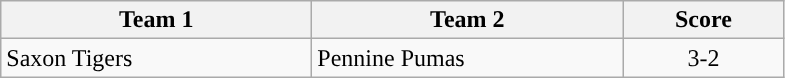<table class="wikitable" style="text-align:centre;">
<tr>
<th width=200>Team 1</th>
<th width=200>Team 2</th>
<th width=100>Score</th>
</tr>
<tr>
<td>Saxon Tigers</td>
<td>Pennine Pumas</td>
<td align=center>3-2</td>
</tr>
</table>
